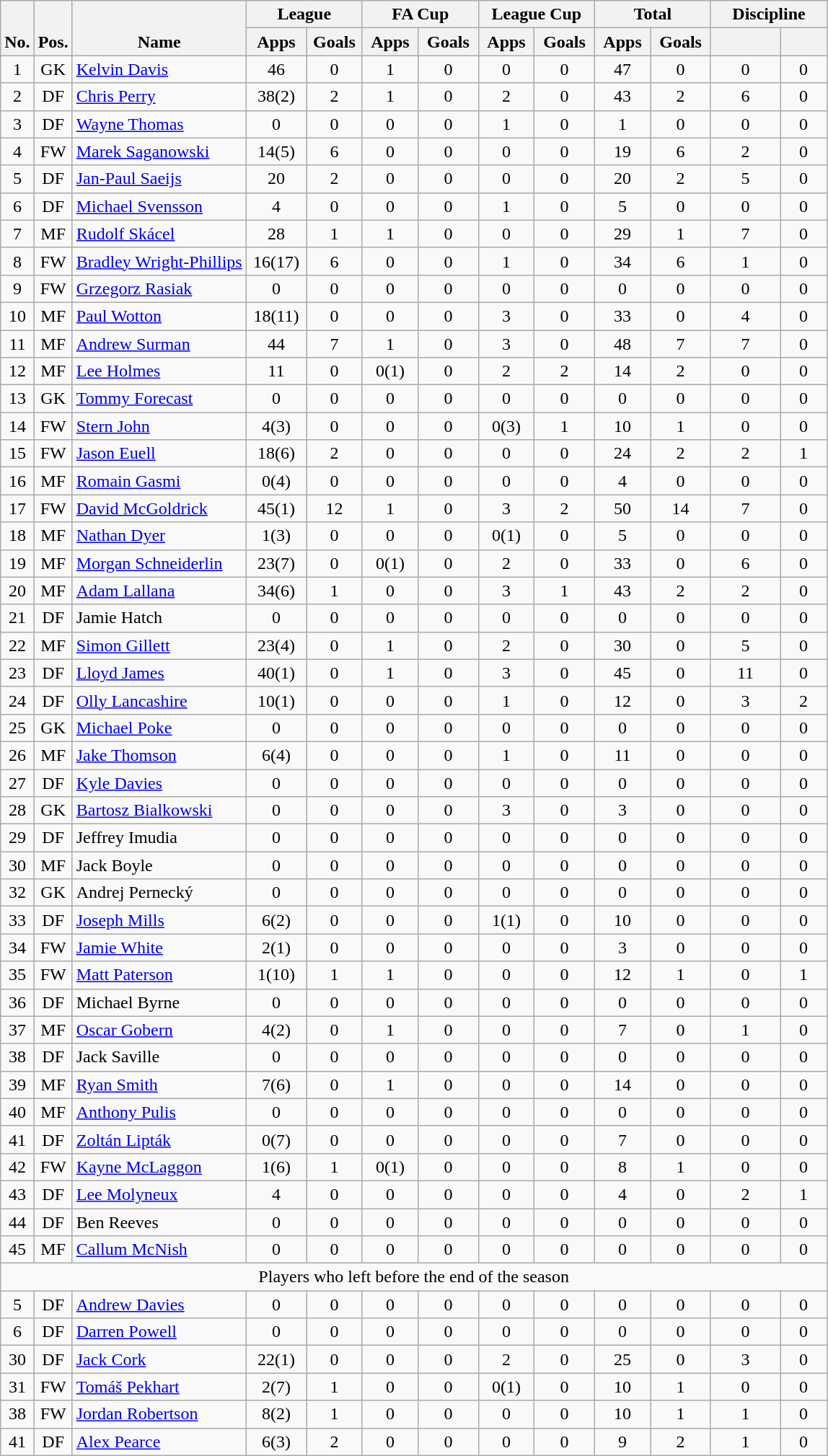<table class="wikitable" style="text-align:center">
<tr>
<th rowspan="2" valign="bottom">No.</th>
<th rowspan="2" valign="bottom">Pos.</th>
<th rowspan="2" valign="bottom">Name</th>
<th colspan="2" width="100">League</th>
<th colspan="2" width="100">FA Cup</th>
<th colspan="2" width="100">League Cup</th>
<th colspan="2" width="100">Total</th>
<th colspan="2" width="100">Discipline</th>
</tr>
<tr>
<th>Apps</th>
<th>Goals</th>
<th>Apps</th>
<th>Goals</th>
<th>Apps</th>
<th>Goals</th>
<th>Apps</th>
<th>Goals</th>
<th></th>
<th></th>
</tr>
<tr>
<td>1</td>
<td>GK</td>
<td align="left"> <a href='#'>Kelvin Davis</a></td>
<td>46</td>
<td>0</td>
<td>1</td>
<td>0</td>
<td>0</td>
<td>0</td>
<td>47</td>
<td>0</td>
<td>0</td>
<td>0</td>
</tr>
<tr>
<td>2</td>
<td>DF</td>
<td align="left"> <a href='#'>Chris Perry</a></td>
<td>38(2)</td>
<td>2</td>
<td>1</td>
<td>0</td>
<td>2</td>
<td>0</td>
<td>43</td>
<td>2</td>
<td>6</td>
<td>0</td>
</tr>
<tr>
<td>3</td>
<td>DF</td>
<td align="left"> <a href='#'>Wayne Thomas</a></td>
<td>0</td>
<td>0</td>
<td>0</td>
<td>0</td>
<td>1</td>
<td>0</td>
<td>1</td>
<td>0</td>
<td>0</td>
<td>0</td>
</tr>
<tr>
<td>4</td>
<td>FW</td>
<td align="left"> <a href='#'>Marek Saganowski</a></td>
<td>14(5)</td>
<td>6</td>
<td>0</td>
<td>0</td>
<td>0</td>
<td>0</td>
<td>19</td>
<td>6</td>
<td>2</td>
<td>0</td>
</tr>
<tr>
<td>5</td>
<td>DF</td>
<td align="left"> <a href='#'>Jan-Paul Saeijs</a></td>
<td>20</td>
<td>2</td>
<td>0</td>
<td>0</td>
<td>0</td>
<td>0</td>
<td>20</td>
<td>2</td>
<td>5</td>
<td>0</td>
</tr>
<tr>
<td>6</td>
<td>DF</td>
<td align="left"> <a href='#'>Michael Svensson</a></td>
<td>4</td>
<td>0</td>
<td>0</td>
<td>0</td>
<td>1</td>
<td>0</td>
<td>5</td>
<td>0</td>
<td>0</td>
<td>0</td>
</tr>
<tr>
<td>7</td>
<td>MF</td>
<td align="left"> <a href='#'>Rudolf Skácel</a></td>
<td>28</td>
<td>1</td>
<td>1</td>
<td>0</td>
<td>0</td>
<td>0</td>
<td>29</td>
<td>1</td>
<td>7</td>
<td>0</td>
</tr>
<tr>
<td>8</td>
<td>FW</td>
<td align="left"> <a href='#'>Bradley Wright-Phillips</a></td>
<td>16(17)</td>
<td>6</td>
<td>0</td>
<td>0</td>
<td>1</td>
<td>0</td>
<td>34</td>
<td>6</td>
<td>1</td>
<td>0</td>
</tr>
<tr>
<td>9</td>
<td>FW</td>
<td align="left"> <a href='#'>Grzegorz Rasiak</a></td>
<td>0</td>
<td>0</td>
<td>0</td>
<td>0</td>
<td>0</td>
<td>0</td>
<td>0</td>
<td>0</td>
<td>0</td>
<td>0</td>
</tr>
<tr>
<td>10</td>
<td>MF</td>
<td align="left"> <a href='#'>Paul Wotton</a></td>
<td>18(11)</td>
<td>0</td>
<td>0</td>
<td>0</td>
<td>3</td>
<td>0</td>
<td>33</td>
<td>0</td>
<td>4</td>
<td>0</td>
</tr>
<tr>
<td>11</td>
<td>MF</td>
<td align="left"> <a href='#'>Andrew Surman</a></td>
<td>44</td>
<td>7</td>
<td>1</td>
<td>0</td>
<td>3</td>
<td>0</td>
<td>48</td>
<td>7</td>
<td>7</td>
<td>0</td>
</tr>
<tr>
<td>12</td>
<td>MF</td>
<td align="left"> <a href='#'>Lee Holmes</a></td>
<td>11</td>
<td>0</td>
<td>0(1)</td>
<td>0</td>
<td>2</td>
<td>2</td>
<td>14</td>
<td>2</td>
<td>0</td>
<td>0</td>
</tr>
<tr>
<td>13</td>
<td>GK</td>
<td align="left"> <a href='#'>Tommy Forecast</a></td>
<td>0</td>
<td>0</td>
<td>0</td>
<td>0</td>
<td>0</td>
<td>0</td>
<td>0</td>
<td>0</td>
<td>0</td>
<td>0</td>
</tr>
<tr>
<td>14</td>
<td>FW</td>
<td align="left"> <a href='#'>Stern John</a></td>
<td>4(3)</td>
<td>0</td>
<td>0</td>
<td>0</td>
<td>0(3)</td>
<td>1</td>
<td>10</td>
<td>1</td>
<td>0</td>
<td>0</td>
</tr>
<tr>
<td>15</td>
<td>FW</td>
<td align="left"> <a href='#'>Jason Euell</a></td>
<td>18(6)</td>
<td>2</td>
<td>0</td>
<td>0</td>
<td>0</td>
<td>0</td>
<td>24</td>
<td>2</td>
<td>2</td>
<td>1</td>
</tr>
<tr>
<td>16</td>
<td>MF</td>
<td align="left"> <a href='#'>Romain Gasmi</a></td>
<td>0(4)</td>
<td>0</td>
<td>0</td>
<td>0</td>
<td>0</td>
<td>0</td>
<td>4</td>
<td>0</td>
<td>0</td>
<td>0</td>
</tr>
<tr>
<td>17</td>
<td>FW</td>
<td align="left"> <a href='#'>David McGoldrick</a></td>
<td>45(1)</td>
<td>12</td>
<td>1</td>
<td>0</td>
<td>3</td>
<td>2</td>
<td>50</td>
<td>14</td>
<td>7</td>
<td>0</td>
</tr>
<tr>
<td>18</td>
<td>MF</td>
<td align="left"> <a href='#'>Nathan Dyer</a></td>
<td>1(3)</td>
<td>0</td>
<td>0</td>
<td>0</td>
<td>0(1)</td>
<td>0</td>
<td>5</td>
<td>0</td>
<td>0</td>
<td>0</td>
</tr>
<tr>
<td>19</td>
<td>MF</td>
<td align="left"> <a href='#'>Morgan Schneiderlin</a></td>
<td>23(7)</td>
<td>0</td>
<td>0(1)</td>
<td>0</td>
<td>2</td>
<td>0</td>
<td>33</td>
<td>0</td>
<td>6</td>
<td>0</td>
</tr>
<tr>
<td>20</td>
<td>MF</td>
<td align="left"> <a href='#'>Adam Lallana</a></td>
<td>34(6)</td>
<td>1</td>
<td>0</td>
<td>0</td>
<td>3</td>
<td>1</td>
<td>43</td>
<td>2</td>
<td>2</td>
<td>0</td>
</tr>
<tr>
<td>21</td>
<td>DF</td>
<td align="left"> Jamie Hatch</td>
<td>0</td>
<td>0</td>
<td>0</td>
<td>0</td>
<td>0</td>
<td>0</td>
<td>0</td>
<td>0</td>
<td>0</td>
<td>0</td>
</tr>
<tr>
<td>22</td>
<td>MF</td>
<td align="left"> <a href='#'>Simon Gillett</a></td>
<td>23(4)</td>
<td>0</td>
<td>1</td>
<td>0</td>
<td>2</td>
<td>0</td>
<td>30</td>
<td>0</td>
<td>5</td>
<td>0</td>
</tr>
<tr>
<td>23</td>
<td>DF</td>
<td align="left"> <a href='#'>Lloyd James</a></td>
<td>40(1)</td>
<td>0</td>
<td>1</td>
<td>0</td>
<td>3</td>
<td>0</td>
<td>45</td>
<td>0</td>
<td>11</td>
<td>0</td>
</tr>
<tr>
<td>24</td>
<td>DF</td>
<td align="left"> <a href='#'>Olly Lancashire</a></td>
<td>10(1)</td>
<td>0</td>
<td>0</td>
<td>0</td>
<td>1</td>
<td>0</td>
<td>12</td>
<td>0</td>
<td>3</td>
<td>2</td>
</tr>
<tr>
<td>25</td>
<td>GK</td>
<td align="left"> <a href='#'>Michael Poke</a></td>
<td>0</td>
<td>0</td>
<td>0</td>
<td>0</td>
<td>0</td>
<td>0</td>
<td>0</td>
<td>0</td>
<td>0</td>
<td>0</td>
</tr>
<tr>
<td>26</td>
<td>MF</td>
<td align="left"> <a href='#'>Jake Thomson</a></td>
<td>6(4)</td>
<td>0</td>
<td>0</td>
<td>0</td>
<td>1</td>
<td>0</td>
<td>11</td>
<td>0</td>
<td>0</td>
<td>0</td>
</tr>
<tr>
<td>27</td>
<td>DF</td>
<td align="left"> <a href='#'>Kyle Davies</a></td>
<td>0</td>
<td>0</td>
<td>0</td>
<td>0</td>
<td>0</td>
<td>0</td>
<td>0</td>
<td>0</td>
<td>0</td>
<td>0</td>
</tr>
<tr>
<td>28</td>
<td>GK</td>
<td align="left"> <a href='#'>Bartosz Bialkowski</a></td>
<td>0</td>
<td>0</td>
<td>0</td>
<td>0</td>
<td>3</td>
<td>0</td>
<td>3</td>
<td>0</td>
<td>0</td>
<td>0</td>
</tr>
<tr>
<td>29</td>
<td>DF</td>
<td align="left"> Jeffrey Imudia</td>
<td>0</td>
<td>0</td>
<td>0</td>
<td>0</td>
<td>0</td>
<td>0</td>
<td>0</td>
<td>0</td>
<td>0</td>
<td>0</td>
</tr>
<tr>
<td>30</td>
<td>MF</td>
<td align="left"> Jack Boyle</td>
<td>0</td>
<td>0</td>
<td>0</td>
<td>0</td>
<td>0</td>
<td>0</td>
<td>0</td>
<td>0</td>
<td>0</td>
<td>0</td>
</tr>
<tr>
<td>32</td>
<td>GK</td>
<td align="left"> Andrej Pernecký</td>
<td>0</td>
<td>0</td>
<td>0</td>
<td>0</td>
<td>0</td>
<td>0</td>
<td>0</td>
<td>0</td>
<td>0</td>
<td>0</td>
</tr>
<tr>
<td>33</td>
<td>DF</td>
<td align="left"> <a href='#'>Joseph Mills</a></td>
<td>6(2)</td>
<td>0</td>
<td>0</td>
<td>0</td>
<td>1(1)</td>
<td>0</td>
<td>10</td>
<td>0</td>
<td>0</td>
<td>0</td>
</tr>
<tr>
<td>34</td>
<td>FW</td>
<td align="left"> <a href='#'>Jamie White</a></td>
<td>2(1)</td>
<td>0</td>
<td>0</td>
<td>0</td>
<td>0</td>
<td>0</td>
<td>3</td>
<td>0</td>
<td>0</td>
<td>0</td>
</tr>
<tr>
<td>35</td>
<td>FW</td>
<td align="left"> <a href='#'>Matt Paterson</a></td>
<td>1(10)</td>
<td>1</td>
<td>1</td>
<td>0</td>
<td>0</td>
<td>0</td>
<td>12</td>
<td>1</td>
<td>0</td>
<td>1</td>
</tr>
<tr>
<td>36</td>
<td>DF</td>
<td align="left"> Michael Byrne</td>
<td>0</td>
<td>0</td>
<td>0</td>
<td>0</td>
<td>0</td>
<td>0</td>
<td>0</td>
<td>0</td>
<td>0</td>
<td>0</td>
</tr>
<tr>
<td>37</td>
<td>MF</td>
<td align="left"> <a href='#'>Oscar Gobern</a></td>
<td>4(2)</td>
<td>0</td>
<td>1</td>
<td>0</td>
<td>0</td>
<td>0</td>
<td>7</td>
<td>0</td>
<td>1</td>
<td>0</td>
</tr>
<tr>
<td>38</td>
<td>DF</td>
<td align="left"> Jack Saville</td>
<td>0</td>
<td>0</td>
<td>0</td>
<td>0</td>
<td>0</td>
<td>0</td>
<td>0</td>
<td>0</td>
<td>0</td>
<td>0</td>
</tr>
<tr>
<td>39</td>
<td>MF</td>
<td align="left"> <a href='#'>Ryan Smith</a></td>
<td>7(6)</td>
<td>0</td>
<td>1</td>
<td>0</td>
<td>0</td>
<td>0</td>
<td>14</td>
<td>0</td>
<td>0</td>
<td>0</td>
</tr>
<tr>
<td>40</td>
<td>MF</td>
<td align="left"> <a href='#'>Anthony Pulis</a></td>
<td>0</td>
<td>0</td>
<td>0</td>
<td>0</td>
<td>0</td>
<td>0</td>
<td>0</td>
<td>0</td>
<td>0</td>
<td>0</td>
</tr>
<tr>
<td>41</td>
<td>DF</td>
<td align="left"> <a href='#'>Zoltán Lipták</a></td>
<td>0(7)</td>
<td>0</td>
<td>0</td>
<td>0</td>
<td>0</td>
<td>0</td>
<td>7</td>
<td>0</td>
<td>0</td>
<td>0</td>
</tr>
<tr>
<td>42</td>
<td>FW</td>
<td align="left"> <a href='#'>Kayne McLaggon</a></td>
<td>1(6)</td>
<td>1</td>
<td>0(1)</td>
<td>0</td>
<td>0</td>
<td>0</td>
<td>8</td>
<td>1</td>
<td>0</td>
<td>0</td>
</tr>
<tr>
<td>43</td>
<td>DF</td>
<td align="left"> <a href='#'>Lee Molyneux</a></td>
<td>4</td>
<td>0</td>
<td>0</td>
<td>0</td>
<td>0</td>
<td>0</td>
<td>4</td>
<td>0</td>
<td>2</td>
<td>1</td>
</tr>
<tr>
<td>44</td>
<td>DF</td>
<td align="left"> Ben Reeves</td>
<td>0</td>
<td>0</td>
<td>0</td>
<td>0</td>
<td>0</td>
<td>0</td>
<td>0</td>
<td>0</td>
<td>0</td>
<td>0</td>
</tr>
<tr>
<td>45</td>
<td>MF</td>
<td align="left"> <a href='#'>Callum McNish</a></td>
<td>0</td>
<td>0</td>
<td>0</td>
<td>0</td>
<td>0</td>
<td>0</td>
<td>0</td>
<td>0</td>
<td>0</td>
<td>0</td>
</tr>
<tr>
<td colspan="15">Players who left before the end of the season</td>
</tr>
<tr>
<td>5</td>
<td>DF</td>
<td align="left"> <a href='#'>Andrew Davies</a></td>
<td>0</td>
<td>0</td>
<td>0</td>
<td>0</td>
<td>0</td>
<td>0</td>
<td>0</td>
<td>0</td>
<td>0</td>
<td>0</td>
</tr>
<tr>
<td>6</td>
<td>DF</td>
<td align="left"> <a href='#'>Darren Powell</a></td>
<td>0</td>
<td>0</td>
<td>0</td>
<td>0</td>
<td>0</td>
<td>0</td>
<td>0</td>
<td>0</td>
<td>0</td>
<td>0</td>
</tr>
<tr>
<td>30</td>
<td>DF</td>
<td align="left"> <a href='#'>Jack Cork</a></td>
<td>22(1)</td>
<td>0</td>
<td>0</td>
<td>0</td>
<td>2</td>
<td>0</td>
<td>25</td>
<td>0</td>
<td>3</td>
<td>0</td>
</tr>
<tr>
<td>31</td>
<td>FW</td>
<td align="left"> <a href='#'>Tomáš Pekhart</a></td>
<td>2(7)</td>
<td>1</td>
<td>0</td>
<td>0</td>
<td>0(1)</td>
<td>0</td>
<td>10</td>
<td>1</td>
<td>0</td>
<td>0</td>
</tr>
<tr>
<td>38</td>
<td>FW</td>
<td align="left"> <a href='#'>Jordan Robertson</a></td>
<td>8(2)</td>
<td>1</td>
<td>0</td>
<td>0</td>
<td>0</td>
<td>0</td>
<td>10</td>
<td>1</td>
<td>1</td>
<td>0</td>
</tr>
<tr>
<td>41</td>
<td>DF</td>
<td align="left"> <a href='#'>Alex Pearce</a></td>
<td>6(3)</td>
<td>2</td>
<td>0</td>
<td>0</td>
<td>0</td>
<td>0</td>
<td>9</td>
<td>2</td>
<td>1</td>
<td>0</td>
</tr>
</table>
